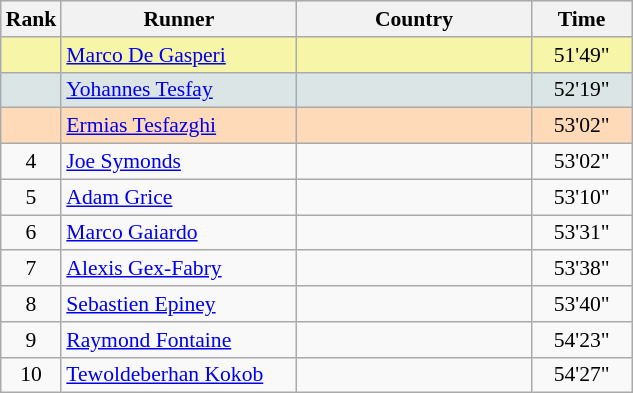<table class="wikitable" style="text-align:center; font-size: 90%; border: gray solid 1px;border-collapse:collapse;">
<tr bgcolor="#E4E4E4">
<th style="border-bottom:1px solid #AAAAAA" width=10>Rank</th>
<th style="border-bottom:1px solid #AAAAAA" width=150>Runner</th>
<th style="border-bottom:1px solid #AAAAAA" width=150>Country</th>
<th style="border-bottom:1px solid #AAAAAA" width=60>Time</th>
</tr>
<tr bgcolor=F7F6A8>
<td></td>
<td align=left><a href='#'>Marco De Gasperi</a></td>
<td align=left></td>
<td>51'49"</td>
</tr>
<tr bgcolor=DCE5E5>
<td></td>
<td align=left><a href='#'>Yohannes Tesfay</a></td>
<td align=left></td>
<td>52'19"</td>
</tr>
<tr bgcolor=FFDAB9>
<td></td>
<td align=left><a href='#'>Ermias Tesfazghi</a></td>
<td align=left></td>
<td>53'02"</td>
</tr>
<tr>
<td>4</td>
<td align=left><a href='#'>Joe Symonds</a></td>
<td align=left></td>
<td>53'02"</td>
</tr>
<tr>
<td>5</td>
<td align=left><a href='#'>Adam Grice</a></td>
<td align=left></td>
<td>53'10"</td>
</tr>
<tr>
<td>6</td>
<td align=left><a href='#'>Marco Gaiardo</a></td>
<td align=left></td>
<td>53'31"</td>
</tr>
<tr>
<td>7</td>
<td align=left><a href='#'>Alexis Gex-Fabry</a></td>
<td align=left></td>
<td>53'38"</td>
</tr>
<tr>
<td>8</td>
<td align=left><a href='#'>Sebastien Epiney</a></td>
<td align=left></td>
<td>53'40"</td>
</tr>
<tr>
<td>9</td>
<td align=left><a href='#'>Raymond Fontaine</a></td>
<td align=left></td>
<td>54'23"</td>
</tr>
<tr>
<td>10</td>
<td align=left><a href='#'>Tewoldeberhan Kokob</a></td>
<td align=left></td>
<td>54'27"</td>
</tr>
</table>
